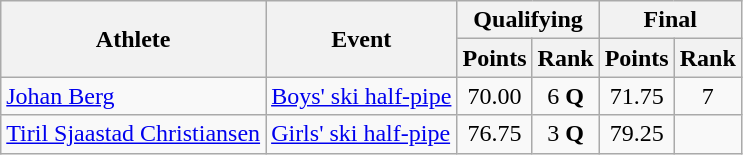<table class="wikitable">
<tr>
<th rowspan="2">Athlete</th>
<th rowspan="2">Event</th>
<th colspan="2">Qualifying</th>
<th colspan="2">Final</th>
</tr>
<tr>
<th>Points</th>
<th>Rank</th>
<th>Points</th>
<th>Rank</th>
</tr>
<tr>
<td><a href='#'>Johan Berg</a></td>
<td><a href='#'>Boys' ski half-pipe</a></td>
<td align="center">70.00</td>
<td align="center">6 <strong>Q</strong></td>
<td align="center">71.75</td>
<td align="center">7</td>
</tr>
<tr>
<td><a href='#'>Tiril Sjaastad Christiansen</a></td>
<td><a href='#'>Girls' ski half-pipe</a></td>
<td align="center">76.75</td>
<td align="center">3 <strong>Q</strong></td>
<td align="center">79.25</td>
<td align="center"></td>
</tr>
</table>
